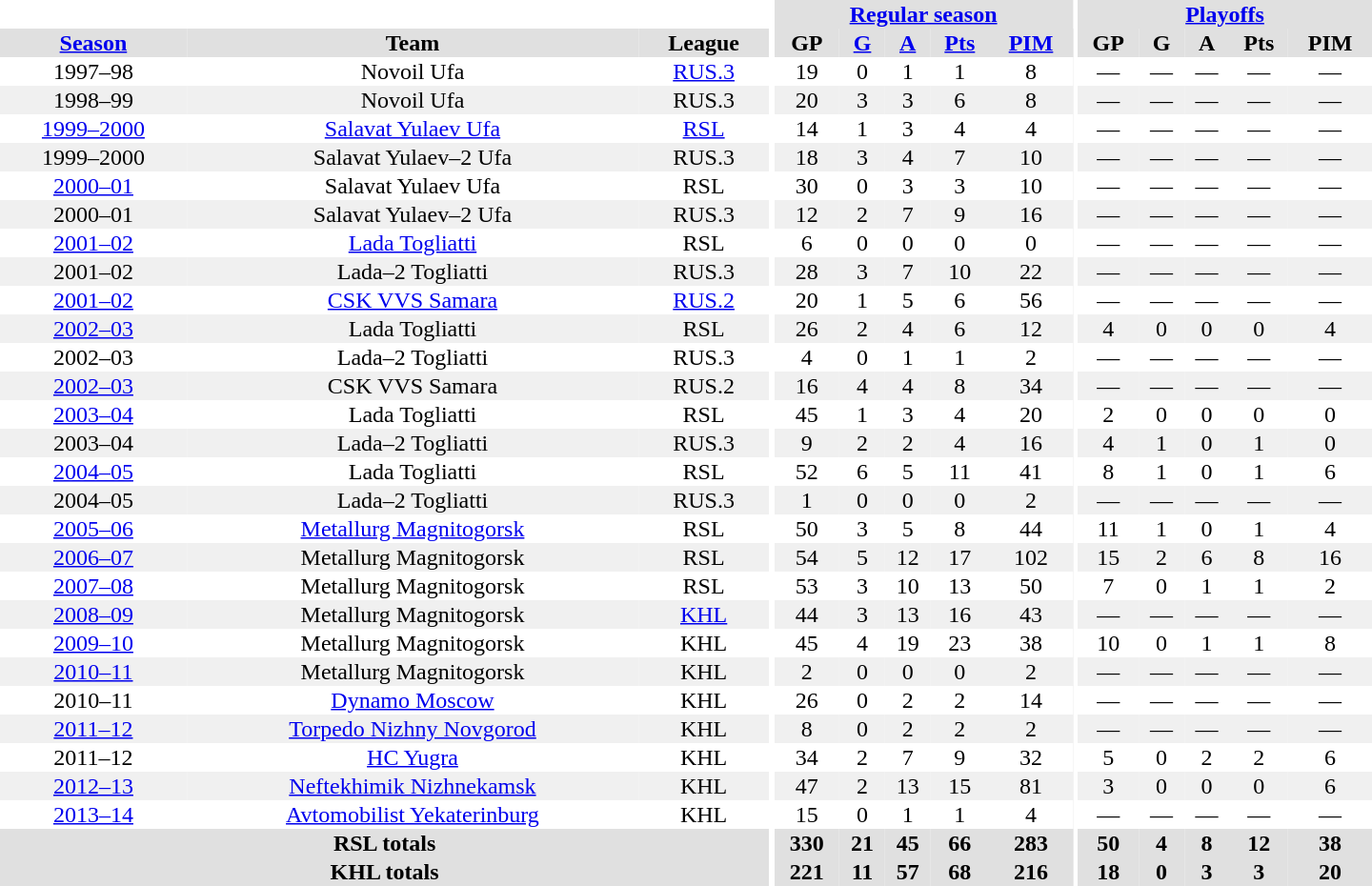<table border="0" cellpadding="1" cellspacing="0" style="text-align:center; width:60em">
<tr bgcolor="#e0e0e0">
<th colspan="3" bgcolor="#ffffff"></th>
<th rowspan="99" bgcolor="#ffffff"></th>
<th colspan="5"><a href='#'>Regular season</a></th>
<th rowspan="99" bgcolor="#ffffff"></th>
<th colspan="5"><a href='#'>Playoffs</a></th>
</tr>
<tr bgcolor="#e0e0e0">
<th><a href='#'>Season</a></th>
<th>Team</th>
<th>League</th>
<th>GP</th>
<th><a href='#'>G</a></th>
<th><a href='#'>A</a></th>
<th><a href='#'>Pts</a></th>
<th><a href='#'>PIM</a></th>
<th>GP</th>
<th>G</th>
<th>A</th>
<th>Pts</th>
<th>PIM</th>
</tr>
<tr>
<td>1997–98</td>
<td>Novoil Ufa</td>
<td><a href='#'>RUS.3</a></td>
<td>19</td>
<td>0</td>
<td>1</td>
<td>1</td>
<td>8</td>
<td>—</td>
<td>—</td>
<td>—</td>
<td>—</td>
<td>—</td>
</tr>
<tr bgcolor="#f0f0f0">
<td>1998–99</td>
<td>Novoil Ufa</td>
<td>RUS.3</td>
<td>20</td>
<td>3</td>
<td>3</td>
<td>6</td>
<td>8</td>
<td>—</td>
<td>—</td>
<td>—</td>
<td>—</td>
<td>—</td>
</tr>
<tr>
<td><a href='#'>1999–2000</a></td>
<td><a href='#'>Salavat Yulaev Ufa</a></td>
<td><a href='#'>RSL</a></td>
<td>14</td>
<td>1</td>
<td>3</td>
<td>4</td>
<td>4</td>
<td>—</td>
<td>—</td>
<td>—</td>
<td>—</td>
<td>—</td>
</tr>
<tr bgcolor="#f0f0f0">
<td>1999–2000</td>
<td>Salavat Yulaev–2 Ufa</td>
<td>RUS.3</td>
<td>18</td>
<td>3</td>
<td>4</td>
<td>7</td>
<td>10</td>
<td>—</td>
<td>—</td>
<td>—</td>
<td>—</td>
<td>—</td>
</tr>
<tr>
<td><a href='#'>2000–01</a></td>
<td>Salavat Yulaev Ufa</td>
<td>RSL</td>
<td>30</td>
<td>0</td>
<td>3</td>
<td>3</td>
<td>10</td>
<td>—</td>
<td>—</td>
<td>—</td>
<td>—</td>
<td>—</td>
</tr>
<tr bgcolor="#f0f0f0">
<td>2000–01</td>
<td>Salavat Yulaev–2 Ufa</td>
<td>RUS.3</td>
<td>12</td>
<td>2</td>
<td>7</td>
<td>9</td>
<td>16</td>
<td>—</td>
<td>—</td>
<td>—</td>
<td>—</td>
<td>—</td>
</tr>
<tr>
<td><a href='#'>2001–02</a></td>
<td><a href='#'>Lada Togliatti</a></td>
<td>RSL</td>
<td>6</td>
<td>0</td>
<td>0</td>
<td>0</td>
<td>0</td>
<td>—</td>
<td>—</td>
<td>—</td>
<td>—</td>
<td>—</td>
</tr>
<tr bgcolor="#f0f0f0">
<td>2001–02</td>
<td>Lada–2 Togliatti</td>
<td>RUS.3</td>
<td>28</td>
<td>3</td>
<td>7</td>
<td>10</td>
<td>22</td>
<td>—</td>
<td>—</td>
<td>—</td>
<td>—</td>
<td>—</td>
</tr>
<tr>
<td><a href='#'>2001–02</a></td>
<td><a href='#'>CSK VVS Samara</a></td>
<td><a href='#'>RUS.2</a></td>
<td>20</td>
<td>1</td>
<td>5</td>
<td>6</td>
<td>56</td>
<td>—</td>
<td>—</td>
<td>—</td>
<td>—</td>
<td>—</td>
</tr>
<tr bgcolor="#f0f0f0">
<td><a href='#'>2002–03</a></td>
<td>Lada Togliatti</td>
<td>RSL</td>
<td>26</td>
<td>2</td>
<td>4</td>
<td>6</td>
<td>12</td>
<td>4</td>
<td>0</td>
<td>0</td>
<td>0</td>
<td>4</td>
</tr>
<tr>
<td>2002–03</td>
<td>Lada–2 Togliatti</td>
<td>RUS.3</td>
<td>4</td>
<td>0</td>
<td>1</td>
<td>1</td>
<td>2</td>
<td>—</td>
<td>—</td>
<td>—</td>
<td>—</td>
<td>—</td>
</tr>
<tr bgcolor="#f0f0f0">
<td><a href='#'>2002–03</a></td>
<td>CSK VVS Samara</td>
<td>RUS.2</td>
<td>16</td>
<td>4</td>
<td>4</td>
<td>8</td>
<td>34</td>
<td>—</td>
<td>—</td>
<td>—</td>
<td>—</td>
<td>—</td>
</tr>
<tr>
<td><a href='#'>2003–04</a></td>
<td>Lada Togliatti</td>
<td>RSL</td>
<td>45</td>
<td>1</td>
<td>3</td>
<td>4</td>
<td>20</td>
<td>2</td>
<td>0</td>
<td>0</td>
<td>0</td>
<td>0</td>
</tr>
<tr bgcolor="#f0f0f0">
<td>2003–04</td>
<td>Lada–2 Togliatti</td>
<td>RUS.3</td>
<td>9</td>
<td>2</td>
<td>2</td>
<td>4</td>
<td>16</td>
<td>4</td>
<td>1</td>
<td>0</td>
<td>1</td>
<td>0</td>
</tr>
<tr>
<td><a href='#'>2004–05</a></td>
<td>Lada Togliatti</td>
<td>RSL</td>
<td>52</td>
<td>6</td>
<td>5</td>
<td>11</td>
<td>41</td>
<td>8</td>
<td>1</td>
<td>0</td>
<td>1</td>
<td>6</td>
</tr>
<tr bgcolor="#f0f0f0">
<td>2004–05</td>
<td>Lada–2 Togliatti</td>
<td>RUS.3</td>
<td>1</td>
<td>0</td>
<td>0</td>
<td>0</td>
<td>2</td>
<td>—</td>
<td>—</td>
<td>—</td>
<td>—</td>
<td>—</td>
</tr>
<tr>
<td><a href='#'>2005–06</a></td>
<td><a href='#'>Metallurg Magnitogorsk</a></td>
<td>RSL</td>
<td>50</td>
<td>3</td>
<td>5</td>
<td>8</td>
<td>44</td>
<td>11</td>
<td>1</td>
<td>0</td>
<td>1</td>
<td>4</td>
</tr>
<tr bgcolor="#f0f0f0">
<td><a href='#'>2006–07</a></td>
<td>Metallurg Magnitogorsk</td>
<td>RSL</td>
<td>54</td>
<td>5</td>
<td>12</td>
<td>17</td>
<td>102</td>
<td>15</td>
<td>2</td>
<td>6</td>
<td>8</td>
<td>16</td>
</tr>
<tr>
<td><a href='#'>2007–08</a></td>
<td>Metallurg Magnitogorsk</td>
<td>RSL</td>
<td>53</td>
<td>3</td>
<td>10</td>
<td>13</td>
<td>50</td>
<td>7</td>
<td>0</td>
<td>1</td>
<td>1</td>
<td>2</td>
</tr>
<tr bgcolor="#f0f0f0">
<td><a href='#'>2008–09</a></td>
<td>Metallurg Magnitogorsk</td>
<td><a href='#'>KHL</a></td>
<td>44</td>
<td>3</td>
<td>13</td>
<td>16</td>
<td>43</td>
<td>—</td>
<td>—</td>
<td>—</td>
<td>—</td>
<td>—</td>
</tr>
<tr>
<td><a href='#'>2009–10</a></td>
<td>Metallurg Magnitogorsk</td>
<td>KHL</td>
<td>45</td>
<td>4</td>
<td>19</td>
<td>23</td>
<td>38</td>
<td>10</td>
<td>0</td>
<td>1</td>
<td>1</td>
<td>8</td>
</tr>
<tr bgcolor="#f0f0f0">
<td><a href='#'>2010–11</a></td>
<td>Metallurg Magnitogorsk</td>
<td>KHL</td>
<td>2</td>
<td>0</td>
<td>0</td>
<td>0</td>
<td>2</td>
<td>—</td>
<td>—</td>
<td>—</td>
<td>—</td>
<td>—</td>
</tr>
<tr>
<td>2010–11</td>
<td><a href='#'>Dynamo Moscow</a></td>
<td>KHL</td>
<td>26</td>
<td>0</td>
<td>2</td>
<td>2</td>
<td>14</td>
<td>—</td>
<td>—</td>
<td>—</td>
<td>—</td>
<td>—</td>
</tr>
<tr bgcolor="#f0f0f0">
<td><a href='#'>2011–12</a></td>
<td><a href='#'>Torpedo Nizhny Novgorod</a></td>
<td>KHL</td>
<td>8</td>
<td>0</td>
<td>2</td>
<td>2</td>
<td>2</td>
<td>—</td>
<td>—</td>
<td>—</td>
<td>—</td>
<td>—</td>
</tr>
<tr>
<td>2011–12</td>
<td><a href='#'>HC Yugra</a></td>
<td>KHL</td>
<td>34</td>
<td>2</td>
<td>7</td>
<td>9</td>
<td>32</td>
<td>5</td>
<td>0</td>
<td>2</td>
<td>2</td>
<td>6</td>
</tr>
<tr bgcolor="#f0f0f0">
<td><a href='#'>2012–13</a></td>
<td><a href='#'>Neftekhimik Nizhnekamsk</a></td>
<td>KHL</td>
<td>47</td>
<td>2</td>
<td>13</td>
<td>15</td>
<td>81</td>
<td>3</td>
<td>0</td>
<td>0</td>
<td>0</td>
<td>6</td>
</tr>
<tr>
<td><a href='#'>2013–14</a></td>
<td><a href='#'>Avtomobilist Yekaterinburg</a></td>
<td>KHL</td>
<td>15</td>
<td>0</td>
<td>1</td>
<td>1</td>
<td>4</td>
<td>—</td>
<td>—</td>
<td>—</td>
<td>—</td>
<td>—</td>
</tr>
<tr bgcolor="#e0e0e0">
<th colspan="3">RSL totals</th>
<th>330</th>
<th>21</th>
<th>45</th>
<th>66</th>
<th>283</th>
<th>50</th>
<th>4</th>
<th>8</th>
<th>12</th>
<th>38</th>
</tr>
<tr bgcolor="#e0e0e0">
<th colspan="3">KHL totals</th>
<th>221</th>
<th>11</th>
<th>57</th>
<th>68</th>
<th>216</th>
<th>18</th>
<th>0</th>
<th>3</th>
<th>3</th>
<th>20</th>
</tr>
</table>
